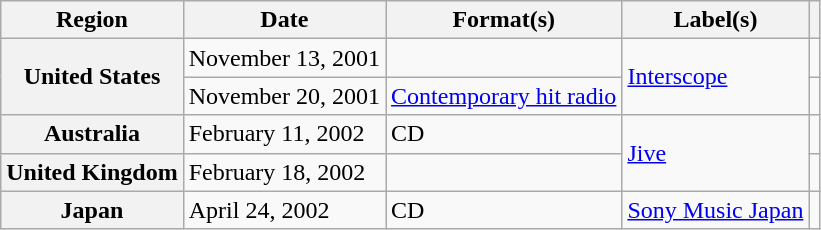<table class="wikitable plainrowheaders">
<tr>
<th scope="col">Region</th>
<th scope="col">Date</th>
<th scope="col">Format(s)</th>
<th scope="col">Label(s)</th>
<th scope="col"></th>
</tr>
<tr>
<th scope="row" rowspan="2">United States</th>
<td>November 13, 2001</td>
<td></td>
<td rowspan="2"><a href='#'>Interscope</a></td>
<td align="center"></td>
</tr>
<tr>
<td>November 20, 2001</td>
<td><a href='#'>Contemporary hit radio</a></td>
<td align="center"></td>
</tr>
<tr>
<th scope="row">Australia</th>
<td>February 11, 2002</td>
<td>CD</td>
<td rowspan="2"><a href='#'>Jive</a></td>
<td align="center"></td>
</tr>
<tr>
<th scope="row">United Kingdom</th>
<td>February 18, 2002</td>
<td></td>
<td align="center"></td>
</tr>
<tr>
<th scope="row">Japan</th>
<td>April 24, 2002</td>
<td>CD</td>
<td><a href='#'>Sony Music Japan</a></td>
<td align="center"></td>
</tr>
</table>
